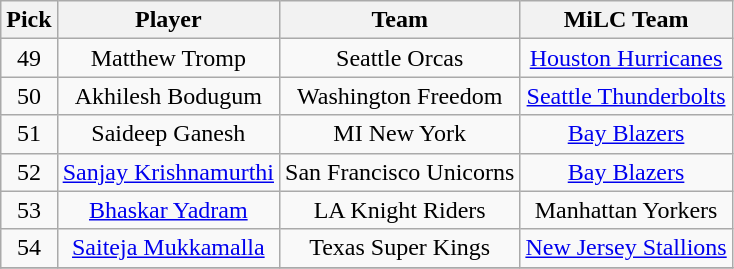<table class="wikitable plainrowheaders" style="text-align:center;">
<tr>
<th scope="col">Pick</th>
<th scope="col">Player</th>
<th scope="col">Team</th>
<th scope="col">MiLC Team</th>
</tr>
<tr>
<td scope="row">49</td>
<td>Matthew Tromp</td>
<td>Seattle Orcas</td>
<td><a href='#'>Houston Hurricanes</a></td>
</tr>
<tr>
<td scope="row">50</td>
<td>Akhilesh Bodugum</td>
<td>Washington Freedom</td>
<td><a href='#'>Seattle Thunderbolts</a></td>
</tr>
<tr>
<td scope="row">51</td>
<td>Saideep Ganesh</td>
<td>MI New York</td>
<td><a href='#'>Bay Blazers</a></td>
</tr>
<tr>
<td scope="row">52</td>
<td><a href='#'>Sanjay Krishnamurthi</a></td>
<td>San Francisco Unicorns</td>
<td><a href='#'>Bay Blazers</a></td>
</tr>
<tr>
<td scope="row">53</td>
<td><a href='#'>Bhaskar Yadram</a></td>
<td>LA Knight Riders</td>
<td>Manhattan Yorkers</td>
</tr>
<tr>
<td scope="row">54</td>
<td><a href='#'>Saiteja Mukkamalla</a></td>
<td>Texas Super Kings</td>
<td><a href='#'>New Jersey Stallions</a></td>
</tr>
<tr>
</tr>
</table>
